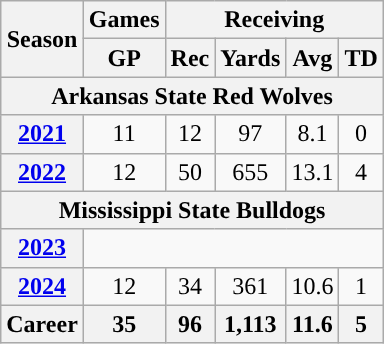<table class="wikitable" style="text-align:center;">
<tr>
<th rowspan="2">Season</th>
<th>Games</th>
<th colspan="4">Receiving</th>
</tr>
<tr>
<th>GP</th>
<th>Rec</th>
<th>Yards</th>
<th>Avg</th>
<th>TD</th>
</tr>
<tr>
<th colspan="6">Arkansas State Red Wolves</th>
</tr>
<tr>
<th><a href='#'>2021</a></th>
<td>11</td>
<td>12</td>
<td>97</td>
<td>8.1</td>
<td>0</td>
</tr>
<tr>
<th><a href='#'>2022</a></th>
<td>12</td>
<td>50</td>
<td>655</td>
<td>13.1</td>
<td>4</td>
</tr>
<tr>
<th colspan="6">Mississippi State Bulldogs</th>
</tr>
<tr>
<th><a href='#'>2023</a></th>
<td colspan="6"></td>
</tr>
<tr>
<th><a href='#'>2024</a></th>
<td>12</td>
<td>34</td>
<td>361</td>
<td>10.6</td>
<td>1</td>
</tr>
<tr>
<th>Career</th>
<th>35</th>
<th>96</th>
<th>1,113</th>
<th>11.6</th>
<th>5</th>
</tr>
</table>
